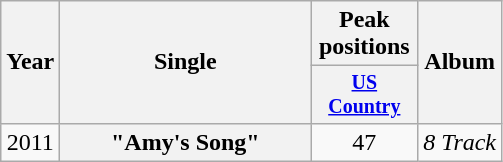<table class="wikitable plainrowheaders" style="text-align:center;">
<tr>
<th rowspan="2">Year</th>
<th rowspan="2" style="width:10em;">Single</th>
<th colspan="1">Peak positions</th>
<th rowspan="2">Album</th>
</tr>
<tr style="font-size:smaller;">
<th width="65"><a href='#'>US Country</a></th>
</tr>
<tr>
<td>2011</td>
<th scope="row">"Amy's Song"</th>
<td>47</td>
<td align="left"><em>8 Track</em></td>
</tr>
</table>
